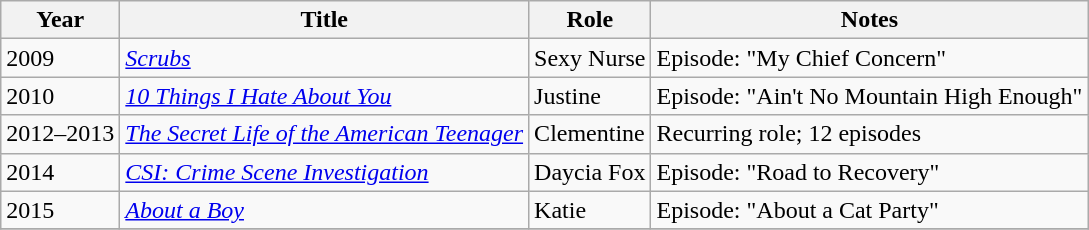<table class="wikitable sortable">
<tr>
<th>Year</th>
<th>Title</th>
<th>Role</th>
<th>Notes</th>
</tr>
<tr>
<td>2009</td>
<td><em><a href='#'>Scrubs</a></em></td>
<td>Sexy Nurse</td>
<td>Episode: "My Chief Concern"</td>
</tr>
<tr>
<td>2010</td>
<td><em><a href='#'>10 Things I Hate About You</a></em></td>
<td>Justine</td>
<td>Episode: "Ain't No Mountain High Enough"</td>
</tr>
<tr>
<td>2012–2013</td>
<td><em><a href='#'>The Secret Life of the American Teenager</a></em></td>
<td>Clementine</td>
<td>Recurring role; 12 episodes</td>
</tr>
<tr>
<td>2014</td>
<td><em><a href='#'>CSI: Crime Scene Investigation</a></em></td>
<td>Daycia Fox</td>
<td>Episode: "Road to Recovery"</td>
</tr>
<tr>
<td>2015</td>
<td><em><a href='#'>About a Boy</a></em></td>
<td>Katie</td>
<td>Episode: "About a Cat Party"</td>
</tr>
<tr>
</tr>
</table>
